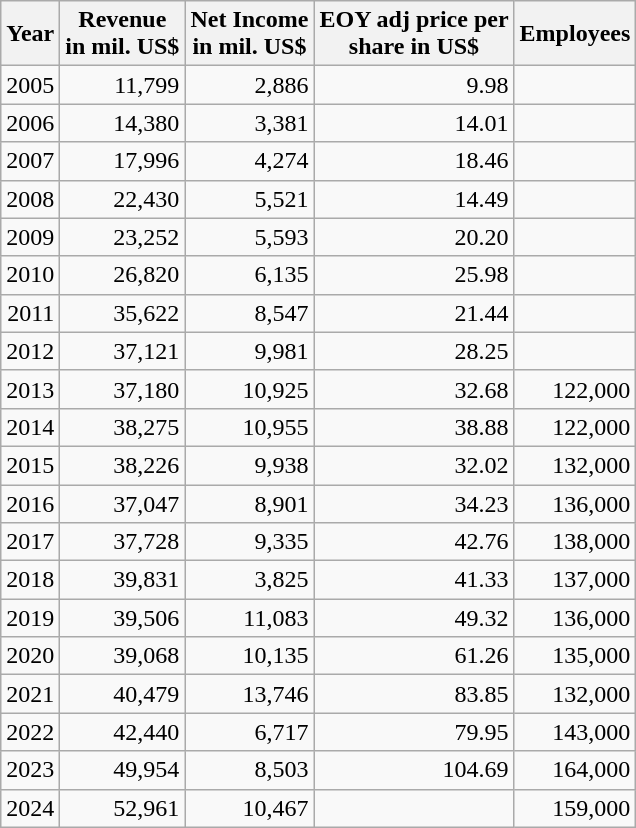<table class="wikitable float-left" style="text-align: right;">
<tr>
<th>Year</th>
<th>Revenue<br>in mil. US$</th>
<th>Net Income<br>in mil. US$</th>
<th>EOY adj price per<br>share in US$</th>
<th>Employees</th>
</tr>
<tr>
<td>2005</td>
<td>11,799</td>
<td>2,886</td>
<td>9.98</td>
<td></td>
</tr>
<tr>
<td>2006</td>
<td>14,380</td>
<td>3,381</td>
<td>14.01</td>
<td></td>
</tr>
<tr>
<td>2007</td>
<td>17,996</td>
<td>4,274</td>
<td>18.46</td>
<td></td>
</tr>
<tr>
<td>2008</td>
<td>22,430</td>
<td>5,521</td>
<td>14.49</td>
<td></td>
</tr>
<tr>
<td>2009</td>
<td>23,252</td>
<td>5,593</td>
<td>20.20</td>
<td></td>
</tr>
<tr>
<td>2010</td>
<td>26,820</td>
<td>6,135</td>
<td>25.98</td>
<td></td>
</tr>
<tr>
<td>2011</td>
<td>35,622</td>
<td>8,547</td>
<td>21.44</td>
<td></td>
</tr>
<tr>
<td>2012</td>
<td>37,121</td>
<td>9,981</td>
<td>28.25</td>
<td></td>
</tr>
<tr>
<td>2013</td>
<td>37,180</td>
<td>10,925</td>
<td>32.68</td>
<td>122,000</td>
</tr>
<tr>
<td>2014</td>
<td>38,275</td>
<td>10,955</td>
<td>38.88</td>
<td>122,000</td>
</tr>
<tr>
<td>2015</td>
<td>38,226</td>
<td>9,938</td>
<td>32.02</td>
<td>132,000</td>
</tr>
<tr>
<td>2016</td>
<td>37,047</td>
<td>8,901</td>
<td>34.23</td>
<td>136,000</td>
</tr>
<tr>
<td>2017</td>
<td>37,728</td>
<td>9,335</td>
<td>42.76</td>
<td>138,000</td>
</tr>
<tr>
<td>2018</td>
<td>39,831</td>
<td>3,825</td>
<td>41.33</td>
<td>137,000</td>
</tr>
<tr>
<td>2019</td>
<td>39,506</td>
<td>11,083</td>
<td>49.32</td>
<td>136,000</td>
</tr>
<tr>
<td>2020</td>
<td>39,068</td>
<td>10,135</td>
<td>61.26</td>
<td>135,000</td>
</tr>
<tr>
<td>2021</td>
<td>40,479</td>
<td>13,746</td>
<td>83.85</td>
<td>132,000</td>
</tr>
<tr>
<td>2022</td>
<td>42,440</td>
<td>6,717</td>
<td>79.95</td>
<td>143,000</td>
</tr>
<tr>
<td>2023</td>
<td>49,954</td>
<td>8,503</td>
<td>104.69</td>
<td>164,000</td>
</tr>
<tr>
<td>2024</td>
<td>52,961</td>
<td>10,467</td>
<td></td>
<td>159,000</td>
</tr>
</table>
